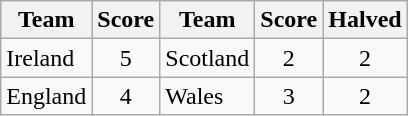<table class="wikitable" style="text-align:center">
<tr>
<th>Team</th>
<th>Score</th>
<th>Team</th>
<th>Score</th>
<th>Halved</th>
</tr>
<tr>
<td align=left> Ireland</td>
<td>5</td>
<td align=left> Scotland</td>
<td>2</td>
<td>2</td>
</tr>
<tr>
<td align=left> England</td>
<td>4</td>
<td align=left> Wales</td>
<td>3</td>
<td>2</td>
</tr>
</table>
